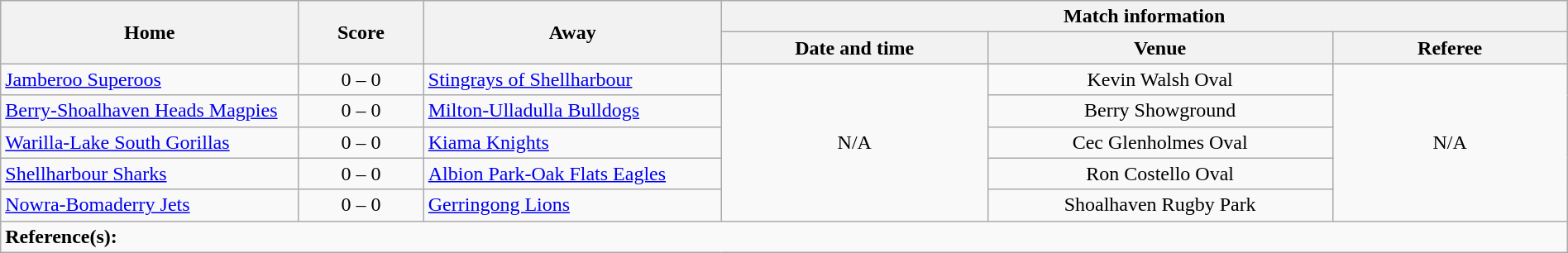<table class="wikitable" width="100% text-align:center;">
<tr>
<th rowspan="2" width="19%">Home</th>
<th rowspan="2" width="8%">Score</th>
<th rowspan="2" width="19%">Away</th>
<th colspan="3">Match information</th>
</tr>
<tr bgcolor="#CCCCCC">
<th width="17%">Date and time</th>
<th width="22%">Venue</th>
<th>Referee</th>
</tr>
<tr>
<td> <a href='#'>Jamberoo Superoos</a></td>
<td style="text-align:center;">0 – 0</td>
<td> <a href='#'>Stingrays of Shellharbour</a></td>
<td rowspan="5" style="text-align:center;">N/A</td>
<td style="text-align:center;">Kevin Walsh Oval</td>
<td rowspan="5" style="text-align:center;">N/A</td>
</tr>
<tr>
<td> <a href='#'>Berry-Shoalhaven Heads Magpies</a></td>
<td style="text-align:center;">0 – 0</td>
<td> <a href='#'>Milton-Ulladulla Bulldogs</a></td>
<td style="text-align:center;">Berry Showground</td>
</tr>
<tr>
<td> <a href='#'>Warilla-Lake South Gorillas</a></td>
<td style="text-align:center;">0 – 0</td>
<td> <a href='#'>Kiama Knights</a></td>
<td style="text-align:center;">Cec Glenholmes Oval</td>
</tr>
<tr>
<td> <a href='#'>Shellharbour Sharks</a></td>
<td style="text-align:center;">0 – 0</td>
<td> <a href='#'>Albion Park-Oak Flats Eagles</a></td>
<td style="text-align:center;">Ron Costello Oval</td>
</tr>
<tr>
<td> <a href='#'>Nowra-Bomaderry Jets</a></td>
<td style="text-align:center;">0 – 0</td>
<td> <a href='#'>Gerringong Lions</a></td>
<td style="text-align:center;">Shoalhaven Rugby Park</td>
</tr>
<tr>
<td colspan="6"><strong>Reference(s):</strong></td>
</tr>
</table>
